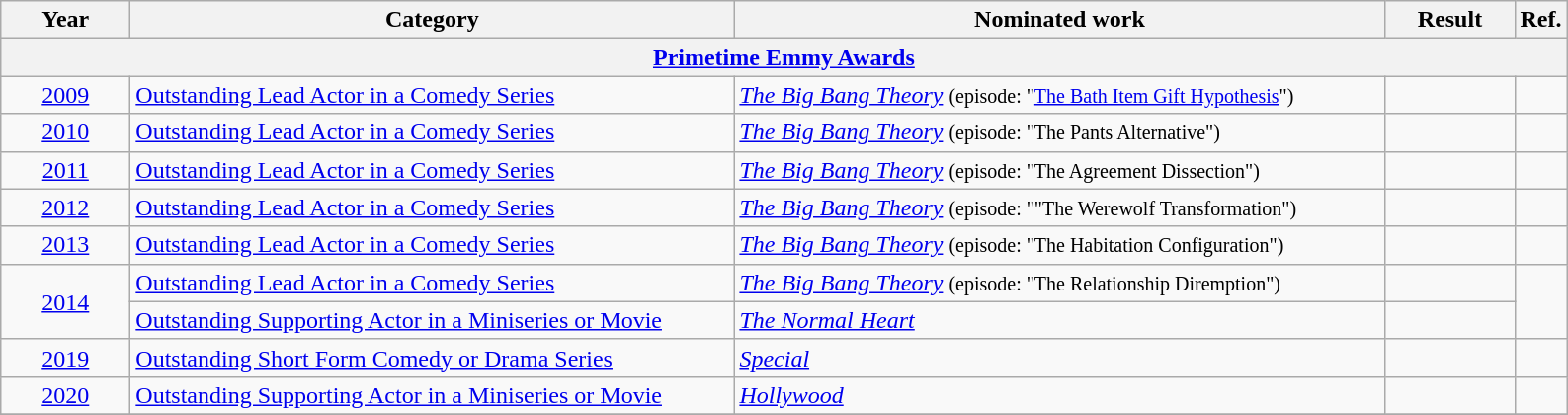<table class=wikitable>
<tr>
<th scope="col" style="width:5em;">Year</th>
<th scope="col" style="width:25em;">Category</th>
<th scope="col" style="width:27em;">Nominated work</th>
<th scope="col" style="width:5em;">Result</th>
<th>Ref.</th>
</tr>
<tr>
<th colspan=5><a href='#'>Primetime Emmy Awards</a></th>
</tr>
<tr>
<td style="text-align:center;"><a href='#'>2009</a></td>
<td><a href='#'>Outstanding Lead Actor in a Comedy Series</a></td>
<td><em><a href='#'>The Big Bang Theory</a></em> <small>(episode: "<a href='#'>The Bath Item Gift Hypothesis</a>") </small></td>
<td></td>
<td style="text-align:center;"></td>
</tr>
<tr>
<td style="text-align:center;"><a href='#'>2010</a></td>
<td><a href='#'>Outstanding Lead Actor in a Comedy Series</a></td>
<td><em><a href='#'>The Big Bang Theory</a></em> <small>(episode: "The Pants Alternative") </small></td>
<td></td>
<td style="text-align:center;"></td>
</tr>
<tr>
<td style="text-align:center;"><a href='#'>2011</a></td>
<td><a href='#'>Outstanding Lead Actor in a Comedy Series</a></td>
<td><em><a href='#'>The Big Bang Theory</a></em> <small>(episode: "The Agreement Dissection") </small></td>
<td></td>
<td style="text-align:center;"></td>
</tr>
<tr>
<td style="text-align:center;"><a href='#'>2012</a></td>
<td><a href='#'>Outstanding Lead Actor in a Comedy Series</a></td>
<td><em><a href='#'>The Big Bang Theory</a></em> <small>(episode: ""The Werewolf Transformation") </small></td>
<td></td>
<td style="text-align:center;"></td>
</tr>
<tr>
<td style="text-align:center;"><a href='#'>2013</a></td>
<td><a href='#'>Outstanding Lead Actor in a Comedy Series</a></td>
<td><em><a href='#'>The Big Bang Theory</a></em> <small>(episode: "The Habitation Configuration") </small></td>
<td></td>
<td style="text-align:center;"></td>
</tr>
<tr>
<td style="text-align:center;", rowspan=2><a href='#'>2014</a></td>
<td><a href='#'>Outstanding Lead Actor in a Comedy Series</a></td>
<td><em><a href='#'>The Big Bang Theory</a></em> <small>(episode: "The Relationship Diremption") </small></td>
<td></td>
<td style="text-align:center;", rowspan=2></td>
</tr>
<tr>
<td><a href='#'>Outstanding Supporting Actor in a Miniseries or Movie</a></td>
<td><em><a href='#'>The Normal Heart</a></em></td>
<td></td>
</tr>
<tr>
<td style="text-align:center;"><a href='#'>2019</a></td>
<td><a href='#'>Outstanding Short Form Comedy or Drama Series</a></td>
<td><em><a href='#'>Special</a></em></td>
<td></td>
<td style="text-align:center;"></td>
</tr>
<tr>
<td style="text-align:center;"><a href='#'>2020</a></td>
<td><a href='#'>Outstanding Supporting Actor in a Miniseries or Movie</a></td>
<td><em><a href='#'>Hollywood</a></em></td>
<td></td>
<td style="text-align:center;"></td>
</tr>
<tr>
</tr>
</table>
